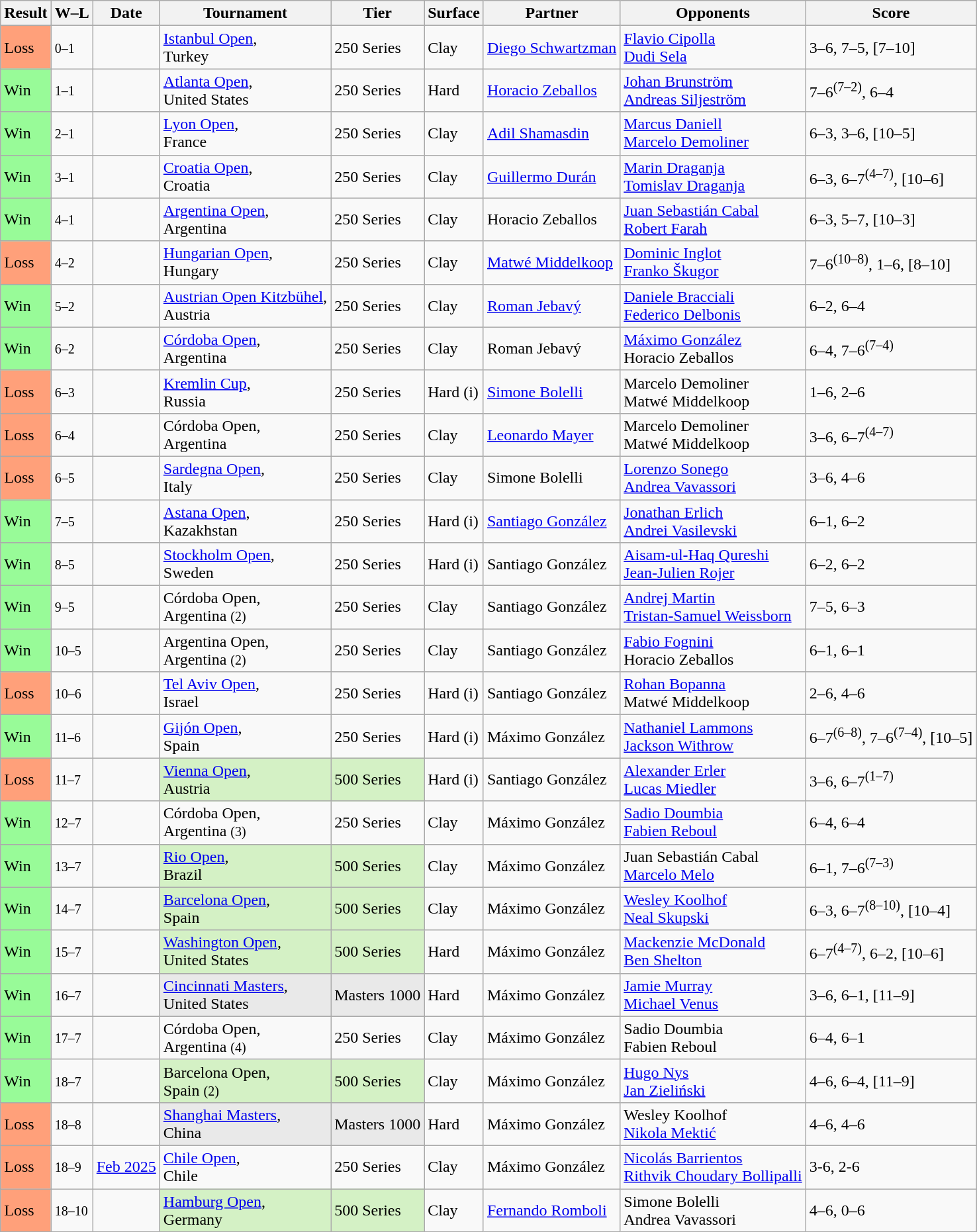<table class="sortable wikitable">
<tr>
<th>Result</th>
<th class="unsortable">W–L</th>
<th>Date</th>
<th>Tournament</th>
<th>Tier</th>
<th>Surface</th>
<th>Partner</th>
<th>Opponents</th>
<th class="unsortable">Score</th>
</tr>
<tr>
<td bgcolor=FFA07A>Loss</td>
<td><small>0–1</small></td>
<td><a href='#'></a></td>
<td><a href='#'>Istanbul Open</a>,<br> Turkey</td>
<td>250 Series</td>
<td>Clay</td>
<td> <a href='#'>Diego Schwartzman</a></td>
<td> <a href='#'>Flavio Cipolla</a><br> <a href='#'>Dudi Sela</a></td>
<td>3–6, 7–5, [7–10]</td>
</tr>
<tr>
<td bgcolor=98FB98>Win</td>
<td><small>1–1</small></td>
<td><a href='#'></a></td>
<td><a href='#'>Atlanta Open</a>,<br> United States</td>
<td>250 Series</td>
<td>Hard</td>
<td> <a href='#'>Horacio Zeballos</a></td>
<td> <a href='#'>Johan Brunström</a><br> <a href='#'>Andreas Siljeström</a></td>
<td>7–6<sup>(7–2)</sup>, 6–4</td>
</tr>
<tr>
<td bgcolor=98FB98>Win</td>
<td><small>2–1</small></td>
<td><a href='#'></a></td>
<td><a href='#'>Lyon Open</a>,<br> France</td>
<td>250 Series</td>
<td>Clay</td>
<td> <a href='#'>Adil Shamasdin</a></td>
<td> <a href='#'>Marcus Daniell</a><br> <a href='#'>Marcelo Demoliner</a></td>
<td>6–3, 3–6, [10–5]</td>
</tr>
<tr>
<td bgcolor=98FB98>Win</td>
<td><small>3–1</small></td>
<td><a href='#'></a></td>
<td><a href='#'>Croatia Open</a>,<br> Croatia</td>
<td>250 Series</td>
<td>Clay</td>
<td> <a href='#'>Guillermo Durán</a></td>
<td> <a href='#'>Marin Draganja</a><br> <a href='#'>Tomislav Draganja</a></td>
<td>6–3, 6–7<sup>(4–7)</sup>, [10–6]</td>
</tr>
<tr>
<td bgcolor=98FB98>Win</td>
<td><small>4–1</small></td>
<td><a href='#'></a></td>
<td><a href='#'>Argentina Open</a>,<br> Argentina</td>
<td>250 Series</td>
<td>Clay</td>
<td> Horacio Zeballos</td>
<td> <a href='#'>Juan Sebastián Cabal</a><br> <a href='#'>Robert Farah</a></td>
<td>6–3, 5–7, [10–3]</td>
</tr>
<tr>
<td bgcolor=FFA07A>Loss</td>
<td><small>4–2</small></td>
<td><a href='#'></a></td>
<td><a href='#'>Hungarian Open</a>,<br> Hungary</td>
<td>250 Series</td>
<td>Clay</td>
<td> <a href='#'>Matwé Middelkoop</a></td>
<td> <a href='#'>Dominic Inglot</a><br> <a href='#'>Franko Škugor</a></td>
<td>7–6<sup>(10–8)</sup>, 1–6, [8–10]</td>
</tr>
<tr>
<td bgcolor=98FB98>Win</td>
<td><small>5–2</small></td>
<td><a href='#'></a></td>
<td><a href='#'>Austrian Open Kitzbühel</a>,<br> Austria</td>
<td>250 Series</td>
<td>Clay</td>
<td> <a href='#'>Roman Jebavý</a></td>
<td> <a href='#'>Daniele Bracciali</a><br> <a href='#'>Federico Delbonis</a></td>
<td>6–2, 6–4</td>
</tr>
<tr>
<td bgcolor=98FB98>Win</td>
<td><small>6–2</small></td>
<td><a href='#'></a></td>
<td><a href='#'>Córdoba Open</a>,<br> Argentina</td>
<td>250 Series</td>
<td>Clay</td>
<td> Roman Jebavý</td>
<td> <a href='#'>Máximo González</a><br> Horacio Zeballos</td>
<td>6–4, 7–6<sup>(7–4)</sup></td>
</tr>
<tr>
<td bgcolor=FFA07A>Loss</td>
<td><small>6–3</small></td>
<td><a href='#'></a></td>
<td><a href='#'>Kremlin Cup</a>,<br> Russia</td>
<td>250 Series</td>
<td>Hard (i)</td>
<td> <a href='#'>Simone Bolelli</a></td>
<td> Marcelo Demoliner<br> Matwé Middelkoop</td>
<td>1–6, 2–6</td>
</tr>
<tr>
<td bgcolor=FFA07A>Loss</td>
<td><small>6–4</small></td>
<td><a href='#'></a></td>
<td>Córdoba Open,<br>Argentina</td>
<td>250 Series</td>
<td>Clay</td>
<td> <a href='#'>Leonardo Mayer</a></td>
<td> Marcelo Demoliner<br> Matwé Middelkoop</td>
<td>3–6, 6–7<sup>(4–7)</sup></td>
</tr>
<tr>
<td bgcolor=FFA07A>Loss</td>
<td><small>6–5</small></td>
<td><a href='#'></a></td>
<td><a href='#'>Sardegna Open</a>,<br>Italy</td>
<td>250 Series</td>
<td>Clay</td>
<td> Simone Bolelli</td>
<td> <a href='#'>Lorenzo Sonego</a><br> <a href='#'>Andrea Vavassori</a></td>
<td>3–6, 4–6</td>
</tr>
<tr>
<td bgcolor=98FB98>Win</td>
<td><small>7–5</small></td>
<td><a href='#'></a></td>
<td><a href='#'>Astana Open</a>,<br>Kazakhstan</td>
<td>250 Series</td>
<td>Hard (i)</td>
<td> <a href='#'>Santiago González</a></td>
<td> <a href='#'>Jonathan Erlich</a><br> <a href='#'>Andrei Vasilevski</a></td>
<td>6–1, 6–2</td>
</tr>
<tr>
<td bgcolor=98FB98>Win</td>
<td><small>8–5</small></td>
<td><a href='#'></a></td>
<td><a href='#'>Stockholm Open</a>,<br>Sweden</td>
<td>250 Series</td>
<td>Hard (i)</td>
<td> Santiago González</td>
<td> <a href='#'>Aisam-ul-Haq Qureshi</a><br> <a href='#'>Jean-Julien Rojer</a></td>
<td>6–2, 6–2</td>
</tr>
<tr>
<td bgcolor=98FB98>Win</td>
<td><small>9–5</small></td>
<td><a href='#'></a></td>
<td>Córdoba Open,<br>Argentina <small>(2)</small></td>
<td>250 Series</td>
<td>Clay</td>
<td> Santiago González</td>
<td> <a href='#'>Andrej Martin</a><br> <a href='#'>Tristan-Samuel Weissborn</a></td>
<td>7–5, 6–3</td>
</tr>
<tr>
<td bgcolor=98FB98>Win</td>
<td><small>10–5</small></td>
<td><a href='#'></a></td>
<td>Argentina Open,<br>Argentina <small>(2)</small></td>
<td>250 Series</td>
<td>Clay</td>
<td> Santiago González</td>
<td> <a href='#'>Fabio Fognini</a><br> Horacio Zeballos</td>
<td>6–1, 6–1</td>
</tr>
<tr>
<td bgcolor=FFA07A>Loss</td>
<td><small>10–6</small></td>
<td><a href='#'></a></td>
<td><a href='#'>Tel Aviv Open</a>,<br>Israel</td>
<td>250 Series</td>
<td>Hard (i)</td>
<td> Santiago González</td>
<td> <a href='#'>Rohan Bopanna</a><br> Matwé Middelkoop</td>
<td>2–6, 4–6</td>
</tr>
<tr>
<td bgcolor=98FB98>Win</td>
<td><small>11–6</small></td>
<td><a href='#'></a></td>
<td><a href='#'>Gijón Open</a>,<br>Spain</td>
<td>250 Series</td>
<td>Hard (i)</td>
<td> Máximo González</td>
<td> <a href='#'>Nathaniel Lammons</a><br> <a href='#'>Jackson Withrow</a></td>
<td>6–7<sup>(6–8)</sup>, 7–6<sup>(7–4)</sup>, [10–5]</td>
</tr>
<tr>
<td bgcolor=FFA07A>Loss</td>
<td><small>11–7</small></td>
<td><a href='#'></a></td>
<td style=background:#D4F1C5><a href='#'>Vienna Open</a>,<br>Austria</td>
<td style=background:#D4F1C5>500 Series</td>
<td>Hard (i)</td>
<td> Santiago González</td>
<td> <a href='#'>Alexander Erler</a> <br> <a href='#'>Lucas Miedler</a></td>
<td>3–6, 6–7<sup>(1–7)</sup></td>
</tr>
<tr>
<td bgcolor=98FB98>Win</td>
<td><small>12–7</small></td>
<td><a href='#'></a></td>
<td>Córdoba Open,<br>Argentina <small>(3)</small></td>
<td>250 Series</td>
<td>Clay</td>
<td> Máximo González</td>
<td> <a href='#'>Sadio Doumbia</a> <br>  <a href='#'>Fabien Reboul</a></td>
<td>6–4, 6–4</td>
</tr>
<tr>
<td bgcolor= 98FB98>Win</td>
<td><small>13–7</small></td>
<td><a href='#'></a></td>
<td style="background:#D4F1C5;"><a href='#'>Rio Open</a>,<br> Brazil</td>
<td style="background:#D4F1C5;">500 Series</td>
<td>Clay</td>
<td> Máximo González</td>
<td> Juan Sebastián Cabal <br>  <a href='#'>Marcelo Melo</a></td>
<td>6–1, 7–6<sup>(7–3)</sup></td>
</tr>
<tr>
<td bgcolor=98FB98>Win</td>
<td><small>14–7</small></td>
<td><a href='#'></a></td>
<td style="background:#D4F1C5;"><a href='#'>Barcelona Open</a>,<br>Spain</td>
<td style="background:#D4F1C5;">500 Series</td>
<td>Clay</td>
<td> Máximo González</td>
<td> <a href='#'>Wesley Koolhof</a><br> <a href='#'>Neal Skupski</a></td>
<td>6–3, 6–7<sup>(8–10)</sup>, [10–4]</td>
</tr>
<tr>
<td bgcolor=98fb98>Win</td>
<td><small>15–7</small></td>
<td><a href='#'></a></td>
<td style="background:#d4f1c5;"><a href='#'>Washington Open</a>,<br>United States</td>
<td style="background:#d4f1c5;">500 Series</td>
<td>Hard</td>
<td> Máximo González</td>
<td> <a href='#'>Mackenzie McDonald</a><br> <a href='#'>Ben Shelton</a></td>
<td>6–7<sup>(4–7)</sup>, 6–2, [10–6]</td>
</tr>
<tr>
<td bgcolor=98fb98>Win</td>
<td><small>16–7</small></td>
<td><a href='#'></a></td>
<td bgcolor=e9e9e9><a href='#'>Cincinnati Masters</a>,<br>United States</td>
<td bgcolor=e9e9e9>Masters 1000</td>
<td>Hard</td>
<td> Máximo González</td>
<td> <a href='#'>Jamie Murray</a> <br> <a href='#'>Michael Venus</a></td>
<td>3–6, 6–1, [11–9]</td>
</tr>
<tr>
<td bgcolor=98fb98>Win</td>
<td><small>17–7</small></td>
<td><a href='#'></a></td>
<td>Córdoba Open,<br>Argentina <small>(4)</small></td>
<td>250 Series</td>
<td>Clay</td>
<td> Máximo González</td>
<td> Sadio Doumbia <br>  Fabien Reboul</td>
<td>6–4, 6–1</td>
</tr>
<tr>
<td bgcolor=98fb98>Win</td>
<td><small>18–7</small></td>
<td><a href='#'></a></td>
<td style="background:#D4F1C5;">Barcelona Open,<br>Spain <small>(2)</small></td>
<td style="background:#D4F1C5;">500 Series</td>
<td>Clay</td>
<td> Máximo González</td>
<td> <a href='#'>Hugo Nys</a><br> <a href='#'>Jan Zieliński</a></td>
<td>4–6, 6–4, [11–9]</td>
</tr>
<tr>
<td bgcolor=FFA07A>Loss</td>
<td><small>18–8</small></td>
<td><a href='#'></a></td>
<td style="background:#E9E9E9;"><a href='#'>Shanghai Masters</a>,<br> China</td>
<td style="background:#E9E9E9;">Masters 1000</td>
<td>Hard</td>
<td> Máximo González</td>
<td> Wesley Koolhof<br> <a href='#'>Nikola Mektić</a></td>
<td>4–6, 4–6</td>
</tr>
<tr>
<td bgcolor=FFA07A>Loss</td>
<td><small>18–9</small></td>
<td><a href='#'>Feb 2025</a></td>
<td><a href='#'>Chile Open</a>,<br> Chile</td>
<td>250 Series</td>
<td>Clay</td>
<td> Máximo González</td>
<td> <a href='#'>Nicolás Barrientos</a><br> <a href='#'>Rithvik Choudary Bollipalli</a></td>
<td>3-6, 2-6</td>
</tr>
<tr>
<td bgcolor=FFA07A>Loss</td>
<td><small>18–10</small></td>
<td><a href='#'></a></td>
<td style="background:#D4F1C5;"><a href='#'>Hamburg Open</a>,<br>Germany</td>
<td style="background:#D4F1C5;">500 Series</td>
<td>Clay</td>
<td> <a href='#'>Fernando Romboli</a></td>
<td> Simone Bolelli<br> Andrea Vavassori</td>
<td>4–6, 0–6</td>
</tr>
</table>
